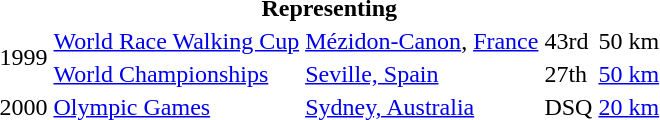<table>
<tr>
<th colspan="5">Representing </th>
</tr>
<tr>
<td rowspan=2>1999</td>
<td><a href='#'>World Race Walking Cup</a></td>
<td><a href='#'>Mézidon-Canon</a>, <a href='#'>France</a></td>
<td>43rd</td>
<td>50 km</td>
</tr>
<tr>
<td><a href='#'>World Championships</a></td>
<td><a href='#'>Seville, Spain</a></td>
<td>27th</td>
<td><a href='#'>50 km</a></td>
</tr>
<tr>
<td>2000</td>
<td><a href='#'>Olympic Games</a></td>
<td><a href='#'>Sydney, Australia</a></td>
<td>DSQ</td>
<td><a href='#'>20 km</a></td>
</tr>
</table>
